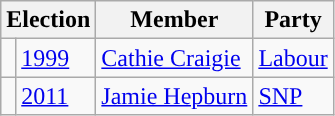<table class="wikitable">
<tr>
<th colspan="2">Election</th>
<th>Member</th>
<th>Party</th>
</tr>
<tr>
<td style="background-color: "></td>
<td><a href='#'>1999</a></td>
<td><a href='#'>Cathie Craigie</a></td>
<td><a href='#'>Labour</a></td>
</tr>
<tr>
<td style="background-color: "></td>
<td><a href='#'>2011</a></td>
<td><a href='#'>Jamie Hepburn</a></td>
<td><a href='#'>SNP</a></td>
</tr>
</table>
